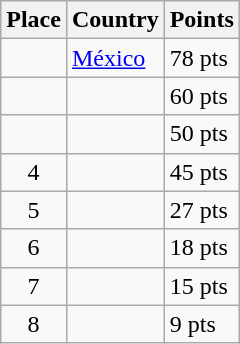<table class=wikitable>
<tr>
<th>Place</th>
<th>Country</th>
<th>Points</th>
</tr>
<tr>
<td align=center></td>
<td> <a href='#'>México</a></td>
<td>78 pts</td>
</tr>
<tr>
<td align=center></td>
<td></td>
<td>60 pts</td>
</tr>
<tr>
<td align=center></td>
<td></td>
<td>50 pts</td>
</tr>
<tr>
<td align=center>4</td>
<td></td>
<td>45 pts</td>
</tr>
<tr>
<td align=center>5</td>
<td></td>
<td>27 pts</td>
</tr>
<tr>
<td align=center>6</td>
<td></td>
<td>18 pts</td>
</tr>
<tr>
<td align=center>7</td>
<td></td>
<td>15 pts</td>
</tr>
<tr>
<td align=center>8</td>
<td></td>
<td>9 pts</td>
</tr>
</table>
